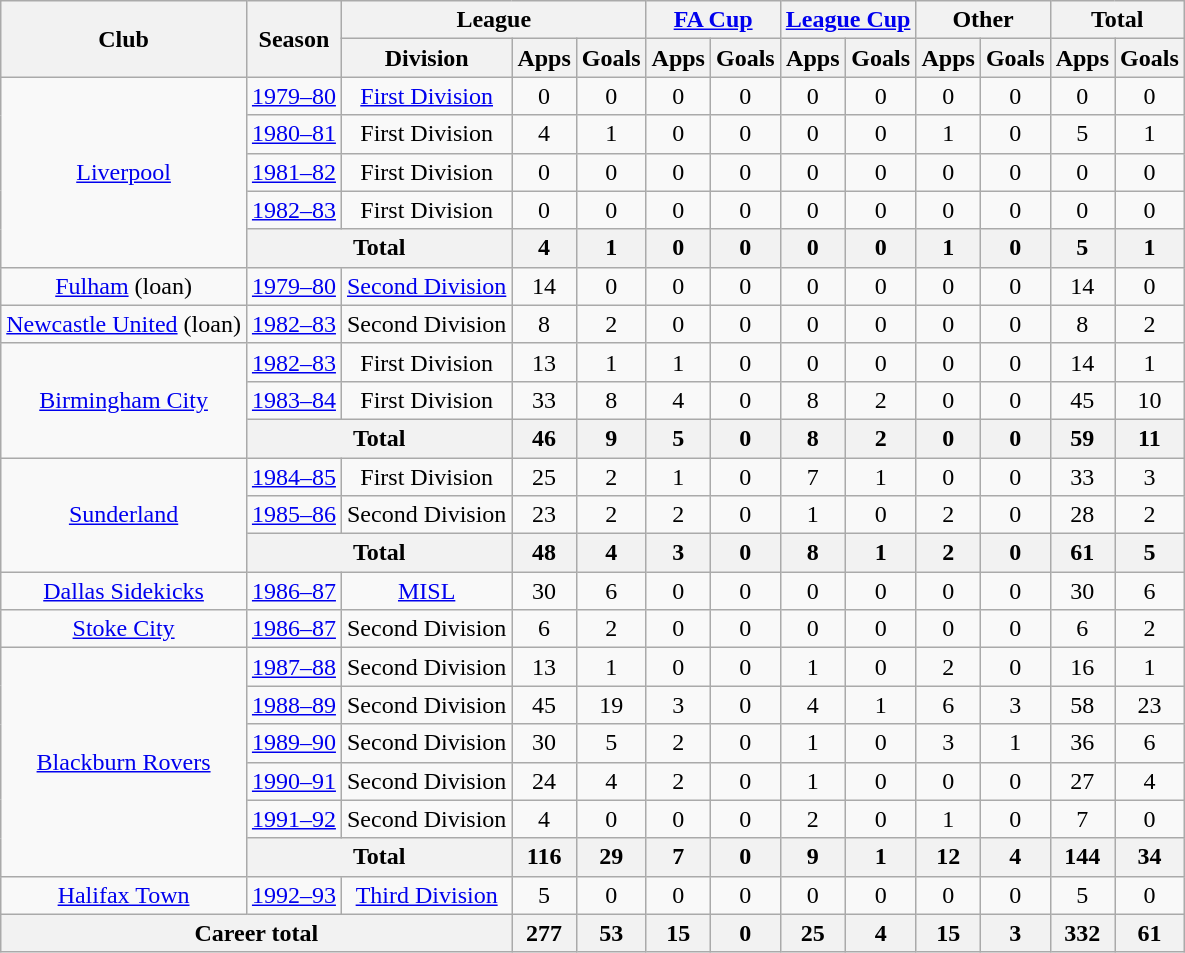<table class="wikitable" style=text-align:center>
<tr>
<th rowspan=2>Club</th>
<th rowspan=2>Season</th>
<th colspan=3>League</th>
<th colspan=2><a href='#'>FA Cup</a></th>
<th colspan=2><a href='#'>League Cup</a></th>
<th colspan=2>Other</th>
<th colspan=2>Total</th>
</tr>
<tr>
<th>Division</th>
<th>Apps</th>
<th>Goals</th>
<th>Apps</th>
<th>Goals</th>
<th>Apps</th>
<th>Goals</th>
<th>Apps</th>
<th>Goals</th>
<th>Apps</th>
<th>Goals</th>
</tr>
<tr>
<td rowspan="5"><a href='#'>Liverpool</a></td>
<td><a href='#'>1979–80</a></td>
<td><a href='#'>First Division</a></td>
<td>0</td>
<td>0</td>
<td>0</td>
<td>0</td>
<td>0</td>
<td>0</td>
<td>0</td>
<td>0</td>
<td>0</td>
<td>0</td>
</tr>
<tr>
<td><a href='#'>1980–81</a></td>
<td>First Division</td>
<td>4</td>
<td>1</td>
<td>0</td>
<td>0</td>
<td>0</td>
<td>0</td>
<td>1</td>
<td>0</td>
<td>5</td>
<td>1</td>
</tr>
<tr>
<td><a href='#'>1981–82</a></td>
<td>First Division</td>
<td>0</td>
<td>0</td>
<td>0</td>
<td>0</td>
<td>0</td>
<td>0</td>
<td>0</td>
<td>0</td>
<td>0</td>
<td>0</td>
</tr>
<tr>
<td><a href='#'>1982–83</a></td>
<td>First Division</td>
<td>0</td>
<td>0</td>
<td>0</td>
<td>0</td>
<td>0</td>
<td>0</td>
<td>0</td>
<td>0</td>
<td>0</td>
<td>0</td>
</tr>
<tr>
<th colspan=2>Total</th>
<th>4</th>
<th>1</th>
<th>0</th>
<th>0</th>
<th>0</th>
<th>0</th>
<th>1</th>
<th>0</th>
<th>5</th>
<th>1</th>
</tr>
<tr>
<td><a href='#'>Fulham</a> (loan)</td>
<td><a href='#'>1979–80</a></td>
<td><a href='#'>Second Division</a></td>
<td>14</td>
<td>0</td>
<td>0</td>
<td>0</td>
<td>0</td>
<td>0</td>
<td>0</td>
<td>0</td>
<td>14</td>
<td>0</td>
</tr>
<tr>
<td><a href='#'>Newcastle United</a> (loan)</td>
<td><a href='#'>1982–83</a></td>
<td>Second Division</td>
<td>8</td>
<td>2</td>
<td>0</td>
<td>0</td>
<td>0</td>
<td>0</td>
<td>0</td>
<td>0</td>
<td>8</td>
<td>2</td>
</tr>
<tr>
<td rowspan="3"><a href='#'>Birmingham City</a></td>
<td><a href='#'>1982–83</a></td>
<td>First Division</td>
<td>13</td>
<td>1</td>
<td>1</td>
<td>0</td>
<td>0</td>
<td>0</td>
<td>0</td>
<td>0</td>
<td>14</td>
<td>1</td>
</tr>
<tr>
<td><a href='#'>1983–84</a></td>
<td>First Division</td>
<td>33</td>
<td>8</td>
<td>4</td>
<td>0</td>
<td>8</td>
<td>2</td>
<td>0</td>
<td>0</td>
<td>45</td>
<td>10</td>
</tr>
<tr>
<th colspan=2>Total</th>
<th>46</th>
<th>9</th>
<th>5</th>
<th>0</th>
<th>8</th>
<th>2</th>
<th>0</th>
<th>0</th>
<th>59</th>
<th>11</th>
</tr>
<tr>
<td rowspan="3"><a href='#'>Sunderland</a></td>
<td><a href='#'>1984–85</a></td>
<td>First Division</td>
<td>25</td>
<td>2</td>
<td>1</td>
<td>0</td>
<td>7</td>
<td>1</td>
<td>0</td>
<td>0</td>
<td>33</td>
<td>3</td>
</tr>
<tr>
<td><a href='#'>1985–86</a></td>
<td>Second Division</td>
<td>23</td>
<td>2</td>
<td>2</td>
<td>0</td>
<td>1</td>
<td>0</td>
<td>2</td>
<td>0</td>
<td>28</td>
<td>2</td>
</tr>
<tr>
<th colspan=2>Total</th>
<th>48</th>
<th>4</th>
<th>3</th>
<th>0</th>
<th>8</th>
<th>1</th>
<th>2</th>
<th>0</th>
<th>61</th>
<th>5</th>
</tr>
<tr>
<td><a href='#'>Dallas Sidekicks</a></td>
<td><a href='#'>1986–87</a></td>
<td><a href='#'>MISL</a></td>
<td>30</td>
<td>6</td>
<td>0</td>
<td>0</td>
<td>0</td>
<td>0</td>
<td>0</td>
<td>0</td>
<td>30</td>
<td>6</td>
</tr>
<tr>
<td><a href='#'>Stoke City</a></td>
<td><a href='#'>1986–87</a></td>
<td>Second Division</td>
<td>6</td>
<td>2</td>
<td>0</td>
<td>0</td>
<td>0</td>
<td>0</td>
<td>0</td>
<td>0</td>
<td>6</td>
<td>2</td>
</tr>
<tr>
<td rowspan="6"><a href='#'>Blackburn Rovers</a></td>
<td><a href='#'>1987–88</a></td>
<td>Second Division</td>
<td>13</td>
<td>1</td>
<td>0</td>
<td>0</td>
<td>1</td>
<td>0</td>
<td>2</td>
<td>0</td>
<td>16</td>
<td>1</td>
</tr>
<tr>
<td><a href='#'>1988–89</a></td>
<td>Second Division</td>
<td>45</td>
<td>19</td>
<td>3</td>
<td>0</td>
<td>4</td>
<td>1</td>
<td>6</td>
<td>3</td>
<td>58</td>
<td>23</td>
</tr>
<tr>
<td><a href='#'>1989–90</a></td>
<td>Second Division</td>
<td>30</td>
<td>5</td>
<td>2</td>
<td>0</td>
<td>1</td>
<td>0</td>
<td>3</td>
<td>1</td>
<td>36</td>
<td>6</td>
</tr>
<tr>
<td><a href='#'>1990–91</a></td>
<td>Second Division</td>
<td>24</td>
<td>4</td>
<td>2</td>
<td>0</td>
<td>1</td>
<td>0</td>
<td>0</td>
<td>0</td>
<td>27</td>
<td>4</td>
</tr>
<tr>
<td><a href='#'>1991–92</a></td>
<td>Second Division</td>
<td>4</td>
<td>0</td>
<td>0</td>
<td>0</td>
<td>2</td>
<td>0</td>
<td>1</td>
<td>0</td>
<td>7</td>
<td>0</td>
</tr>
<tr>
<th colspan=2>Total</th>
<th>116</th>
<th>29</th>
<th>7</th>
<th>0</th>
<th>9</th>
<th>1</th>
<th>12</th>
<th>4</th>
<th>144</th>
<th>34</th>
</tr>
<tr>
<td><a href='#'>Halifax Town</a></td>
<td><a href='#'>1992–93</a></td>
<td><a href='#'>Third Division</a></td>
<td>5</td>
<td>0</td>
<td>0</td>
<td>0</td>
<td>0</td>
<td>0</td>
<td>0</td>
<td>0</td>
<td>5</td>
<td>0</td>
</tr>
<tr>
<th colspan=3>Career total</th>
<th>277</th>
<th>53</th>
<th>15</th>
<th>0</th>
<th>25</th>
<th>4</th>
<th>15</th>
<th>3</th>
<th>332</th>
<th>61</th>
</tr>
</table>
